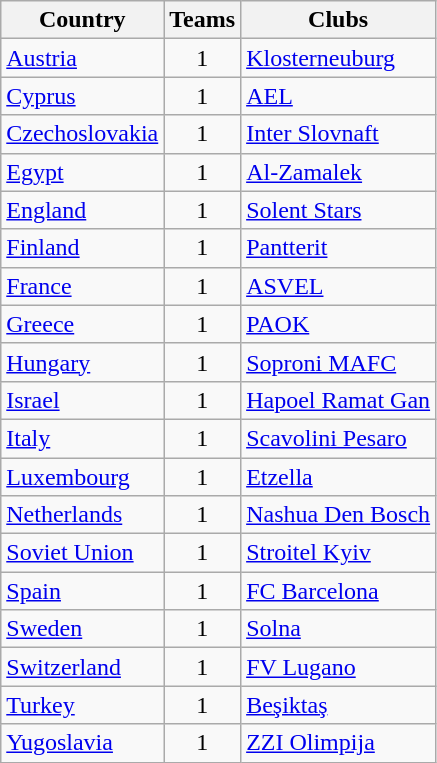<table class="wikitable" style="margin-left:0.5em;">
<tr>
<th>Country</th>
<th>Teams</th>
<th colspan=5>Clubs</th>
</tr>
<tr>
<td> <a href='#'>Austria</a></td>
<td align=center>1</td>
<td><a href='#'>Klosterneuburg</a></td>
</tr>
<tr>
<td> <a href='#'>Cyprus</a></td>
<td align=center>1</td>
<td><a href='#'>AEL</a></td>
</tr>
<tr>
<td> <a href='#'>Czechoslovakia</a></td>
<td align=center>1</td>
<td><a href='#'>Inter Slovnaft</a></td>
</tr>
<tr>
<td> <a href='#'>Egypt</a></td>
<td align=center>1</td>
<td><a href='#'>Al-Zamalek</a></td>
</tr>
<tr>
<td> <a href='#'>England</a></td>
<td align=center>1</td>
<td><a href='#'>Solent Stars</a></td>
</tr>
<tr>
<td> <a href='#'>Finland</a></td>
<td align=center>1</td>
<td><a href='#'>Pantterit</a></td>
</tr>
<tr>
<td> <a href='#'>France</a></td>
<td align=center>1</td>
<td><a href='#'>ASVEL</a></td>
</tr>
<tr>
<td> <a href='#'>Greece</a></td>
<td align=center>1</td>
<td><a href='#'>PAOK</a></td>
</tr>
<tr>
<td> <a href='#'>Hungary</a></td>
<td align=center>1</td>
<td><a href='#'>Soproni MAFC</a></td>
</tr>
<tr>
<td> <a href='#'>Israel</a></td>
<td align=center>1</td>
<td><a href='#'>Hapoel Ramat Gan</a></td>
</tr>
<tr>
<td> <a href='#'>Italy</a></td>
<td align=center>1</td>
<td><a href='#'>Scavolini Pesaro</a></td>
</tr>
<tr>
<td> <a href='#'>Luxembourg</a></td>
<td align=center>1</td>
<td><a href='#'>Etzella</a></td>
</tr>
<tr>
<td> <a href='#'>Netherlands</a></td>
<td align=center>1</td>
<td><a href='#'>Nashua Den Bosch</a></td>
</tr>
<tr>
<td> <a href='#'>Soviet Union</a></td>
<td align=center>1</td>
<td><a href='#'>Stroitel Kyiv</a></td>
</tr>
<tr>
<td> <a href='#'>Spain</a></td>
<td align=center>1</td>
<td><a href='#'>FC Barcelona</a></td>
</tr>
<tr>
<td> <a href='#'>Sweden</a></td>
<td align=center>1</td>
<td><a href='#'>Solna</a></td>
</tr>
<tr>
<td> <a href='#'>Switzerland</a></td>
<td align=center>1</td>
<td><a href='#'>FV Lugano</a></td>
</tr>
<tr>
<td> <a href='#'>Turkey</a></td>
<td align=center>1</td>
<td><a href='#'>Beşiktaş</a></td>
</tr>
<tr>
<td> <a href='#'>Yugoslavia</a></td>
<td align=center>1</td>
<td><a href='#'>ZZI Olimpija</a></td>
</tr>
</table>
